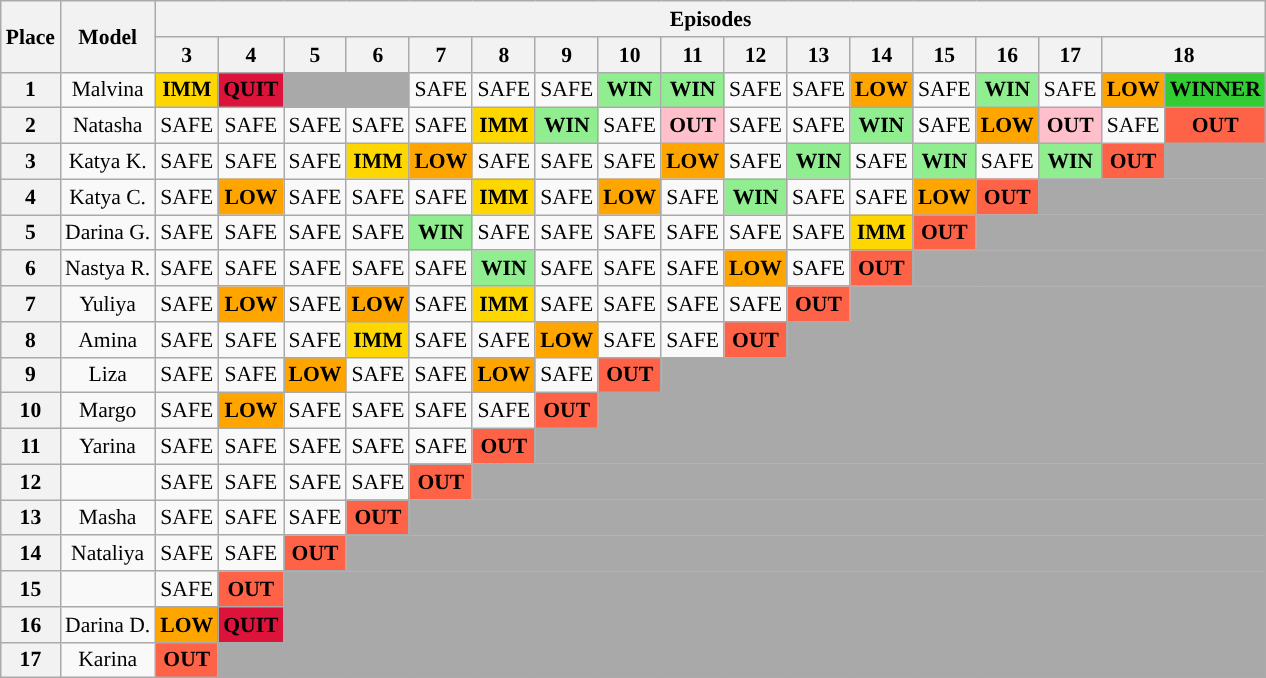<table class="wikitable" style="text-align:center; font-size:90%">
<tr>
<th rowspan="2">Place</th>
<th rowspan="2">Model</th>
<th colspan="18">Episodes</th>
</tr>
<tr>
<th>3</th>
<th>4</th>
<th>5</th>
<th>6</th>
<th>7</th>
<th>8</th>
<th>9</th>
<th>10</th>
<th>11</th>
<th>12</th>
<th>13</th>
<th>14</th>
<th>15</th>
<th>16</th>
<th>17</th>
<th colspan="2">18</th>
</tr>
<tr>
<th>1</th>
<td>Malvina</td>
<td bgcolor="gold"><strong>IMM</strong></td>
<td style="background:crimson;"><strong><span>QUIT</span></strong></td>
<td colspan="2" style="background:darkgrey;”"></td>
<td>SAFE</td>
<td>SAFE</td>
<td>SAFE</td>
<td style="background:lightgreen;"><strong>WIN</strong></td>
<td style="background:lightgreen;"><strong>WIN</strong></td>
<td>SAFE</td>
<td>SAFE</td>
<td style="background:orange;"><strong>LOW</strong></td>
<td>SAFE</td>
<td style="background:lightgreen;"><strong>WIN</strong></td>
<td>SAFE</td>
<td style="background:orange;"><strong>LOW</strong></td>
<td style="background:limegreen;"><strong>WINNER</strong></td>
</tr>
<tr>
<th>2</th>
<td>Natasha</td>
<td>SAFE</td>
<td>SAFE</td>
<td>SAFE</td>
<td>SAFE</td>
<td>SAFE</td>
<td bgcolor="gold"><strong>IMM</strong></td>
<td style="background:lightgreen;"><strong>WIN</strong></td>
<td>SAFE</td>
<td style="background:pink"><strong>OUT</strong></td>
<td>SAFE</td>
<td>SAFE</td>
<td style="background:lightgreen;"><strong>WIN</strong></td>
<td>SAFE</td>
<td style="background:orange;"><strong>LOW</strong></td>
<td style="background:pink"><strong>OUT</strong></td>
<td>SAFE</td>
<td style="background:tomato;"><strong>OUT</strong></td>
</tr>
<tr>
<th>3</th>
<td>Katya K.</td>
<td>SAFE</td>
<td>SAFE</td>
<td>SAFE</td>
<td bgcolor="gold"><strong>IMM</strong></td>
<td style="background:orange;"><strong>LOW</strong></td>
<td>SAFE</td>
<td>SAFE</td>
<td>SAFE</td>
<td style="background:orange;"><strong>LOW</strong></td>
<td>SAFE</td>
<td style="background:lightgreen;"><strong>WIN</strong></td>
<td>SAFE</td>
<td style="background:lightgreen;"><strong>WIN</strong></td>
<td>SAFE</td>
<td style="background:lightgreen;"><strong>WIN</strong></td>
<td style="background:tomato;"><strong>OUT</strong></td>
<td colspan="3" style="background:darkgrey;"></td>
</tr>
<tr>
<th>4</th>
<td>Katya C.</td>
<td>SAFE</td>
<td style="background:orange;"><strong>LOW</strong></td>
<td>SAFE</td>
<td>SAFE</td>
<td>SAFE</td>
<td bgcolor="gold"><strong>IMM</strong></td>
<td>SAFE</td>
<td style="background:orange;"><strong>LOW</strong></td>
<td>SAFE</td>
<td style="background:lightgreen;"><strong>WIN</strong></td>
<td>SAFE</td>
<td>SAFE</td>
<td style="background:orange;"><strong>LOW</strong></td>
<td style="background:tomato;"><strong>OUT</strong></td>
<td colspan="3" style="background:darkgrey;"></td>
</tr>
<tr>
<th>5</th>
<td>Darina G.</td>
<td>SAFE</td>
<td>SAFE</td>
<td>SAFE</td>
<td>SAFE</td>
<td style="background:lightgreen;"><strong>WIN</strong></td>
<td>SAFE</td>
<td>SAFE</td>
<td>SAFE</td>
<td>SAFE</td>
<td>SAFE</td>
<td>SAFE</td>
<td bgcolor="gold"><strong>IMM</strong></td>
<td style="background:tomato;"><strong>OUT</strong></td>
<td colspan="4" style="background:darkgrey;"></td>
</tr>
<tr>
<th>6</th>
<td>Nastya R.</td>
<td>SAFE</td>
<td>SAFE</td>
<td>SAFE</td>
<td>SAFE</td>
<td>SAFE</td>
<td style="background:lightgreen;"><strong>WIN</strong></td>
<td>SAFE</td>
<td>SAFE</td>
<td>SAFE</td>
<td style="background:orange;"><strong>LOW</strong></td>
<td>SAFE</td>
<td style="background:tomato;"><strong>OUT</strong></td>
<td colspan="5" style="background:darkgrey;"></td>
</tr>
<tr>
<th>7</th>
<td>Yuliya</td>
<td>SAFE</td>
<td style="background:orange;"><strong>LOW</strong></td>
<td>SAFE</td>
<td style="background:orange;"><strong>LOW</strong></td>
<td>SAFE</td>
<td bgcolor="gold"><strong>IMM</strong></td>
<td>SAFE</td>
<td>SAFE</td>
<td>SAFE</td>
<td>SAFE</td>
<td style="background:tomato;"><strong>OUT</strong></td>
<td colspan="6" style="background:darkgrey;"></td>
</tr>
<tr>
<th>8</th>
<td>Amina</td>
<td>SAFE</td>
<td>SAFE</td>
<td>SAFE</td>
<td bgcolor="gold"><strong>IMM</strong></td>
<td>SAFE</td>
<td>SAFE</td>
<td style="background:orange;"><strong>LOW</strong></td>
<td>SAFE</td>
<td>SAFE</td>
<td style="background:tomato;"><strong>OUT</strong></td>
<td colspan="7" rowspan="2" style="background:darkgrey;"></td>
</tr>
<tr>
<th>9</th>
<td>Liza</td>
<td>SAFE</td>
<td>SAFE</td>
<td style="background:orange;"><strong>LOW</strong></td>
<td>SAFE</td>
<td>SAFE</td>
<td style="background:orange;"><strong>LOW</strong></td>
<td>SAFE</td>
<td style="background:tomato;"><strong>OUT</strong></td>
<td colspan="10" style="background:darkgrey;"></td>
</tr>
<tr>
<th>10</th>
<td>Margo</td>
<td>SAFE</td>
<td style="background:orange;"><strong>LOW</strong></td>
<td>SAFE</td>
<td>SAFE</td>
<td>SAFE</td>
<td>SAFE</td>
<td style="background:tomato;"><strong>OUT</strong></td>
<td colspan="10" style="background:darkgrey;"></td>
</tr>
<tr>
<th>11</th>
<td>Yarina</td>
<td>SAFE</td>
<td>SAFE</td>
<td>SAFE</td>
<td>SAFE</td>
<td>SAFE</td>
<td style="background:tomato;"><strong>OUT</strong></td>
<td colspan="11" style="background:darkgrey;"></td>
</tr>
<tr>
<th>12</th>
<td></td>
<td>SAFE</td>
<td>SAFE</td>
<td>SAFE</td>
<td>SAFE</td>
<td style="background:tomato;"><strong>OUT</strong></td>
<td colspan="12" style="background:darkgrey;"></td>
</tr>
<tr>
<th>13</th>
<td>Masha</td>
<td>SAFE</td>
<td>SAFE</td>
<td>SAFE</td>
<td style="background:tomato;"><strong>OUT</strong></td>
<td colspan="13" style="background:darkgrey;"></td>
</tr>
<tr>
<th>14</th>
<td>Nataliya</td>
<td>SAFE</td>
<td>SAFE</td>
<td style="background:tomato;"><strong>OUT</strong></td>
<td colspan="14" style="background:darkgrey;”"></td>
</tr>
<tr>
<th>15</th>
<td></td>
<td>SAFE</td>
<td style="background:tomato;"><strong>OUT</strong></td>
<td colspan="15" style="background:darkgrey;"></td>
</tr>
<tr>
<th>16</th>
<td>Darina D.</td>
<td bgcolor="orange"><strong>LOW</strong></td>
<td style="background:crimson;"><strong><span>QUIT</span></strong></td>
<td colspan="15" style="background:darkgrey;"></td>
</tr>
<tr>
<th>17</th>
<td>Karina</td>
<td bgcolor="tomato"><strong>OUT</strong></td>
<td colspan="16" style="background:darkgrey;"></td>
</tr>
</table>
